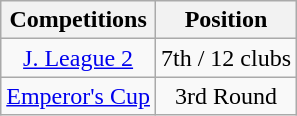<table class="wikitable" style="text-align:center;">
<tr>
<th>Competitions</th>
<th>Position</th>
</tr>
<tr>
<td><a href='#'>J. League 2</a></td>
<td>7th / 12 clubs</td>
</tr>
<tr>
<td><a href='#'>Emperor's Cup</a></td>
<td>3rd Round</td>
</tr>
</table>
